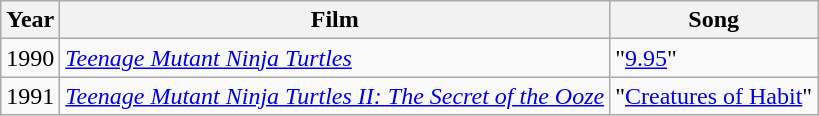<table class="wikitable">
<tr>
<th>Year</th>
<th>Film</th>
<th>Song</th>
</tr>
<tr>
<td>1990</td>
<td><em><a href='#'>Teenage Mutant Ninja Turtles</a></em></td>
<td>"<a href='#'>9.95</a>"</td>
</tr>
<tr>
<td>1991</td>
<td><em><a href='#'>Teenage Mutant Ninja Turtles II: The Secret of the Ooze</a></em></td>
<td>"<a href='#'>Creatures of Habit</a>"</td>
</tr>
</table>
